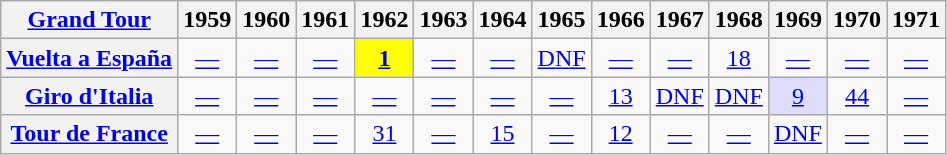<table class="wikitable plainrowheaders">
<tr>
<th scope="col"><a href='#'>Grand Tour</a></th>
<th scope="col">1959</th>
<th scope="col">1960</th>
<th scope="col">1961</th>
<th scope="col">1962</th>
<th scope="col">1963</th>
<th scope="col">1964</th>
<th scope="col">1965</th>
<th scope="col">1966</th>
<th scope="col">1967</th>
<th scope="col">1968</th>
<th scope="col">1969</th>
<th scope="col">1970</th>
<th scope="col">1971</th>
</tr>
<tr style="text-align:center;">
<th scope="row"> <a href='#'>Vuelta a España</a></th>
<td><a href='#'>—</a></td>
<td><a href='#'>—</a></td>
<td><a href='#'>—</a></td>
<td style="background:yellow;"><a href='#'><strong>1</strong></a></td>
<td><a href='#'>—</a></td>
<td><a href='#'>—</a></td>
<td><a href='#'>DNF</a></td>
<td><a href='#'>—</a></td>
<td><a href='#'>—</a></td>
<td><a href='#'>18</a></td>
<td><a href='#'>—</a></td>
<td><a href='#'>—</a></td>
<td><a href='#'>—</a></td>
</tr>
<tr style="text-align:center;">
<th scope="row"> <a href='#'>Giro d'Italia</a></th>
<td><a href='#'>—</a></td>
<td><a href='#'>—</a></td>
<td><a href='#'>—</a></td>
<td><a href='#'>—</a></td>
<td><a href='#'>—</a></td>
<td><a href='#'>—</a></td>
<td><a href='#'>—</a></td>
<td><a href='#'>13</a></td>
<td><a href='#'>DNF</a></td>
<td><a href='#'>DNF</a></td>
<td style="background:#ddddff;"><a href='#'>9</a></td>
<td><a href='#'>44</a></td>
<td><a href='#'>—</a></td>
</tr>
<tr style="text-align:center;">
<th scope="row"> <a href='#'>Tour de France</a></th>
<td><a href='#'>—</a></td>
<td><a href='#'>—</a></td>
<td><a href='#'>—</a></td>
<td><a href='#'>31</a></td>
<td><a href='#'>—</a></td>
<td><a href='#'>15</a></td>
<td><a href='#'>—</a></td>
<td><a href='#'>12</a></td>
<td><a href='#'>—</a></td>
<td><a href='#'>—</a></td>
<td><a href='#'>DNF</a></td>
<td><a href='#'>—</a></td>
<td><a href='#'>—</a></td>
</tr>
</table>
